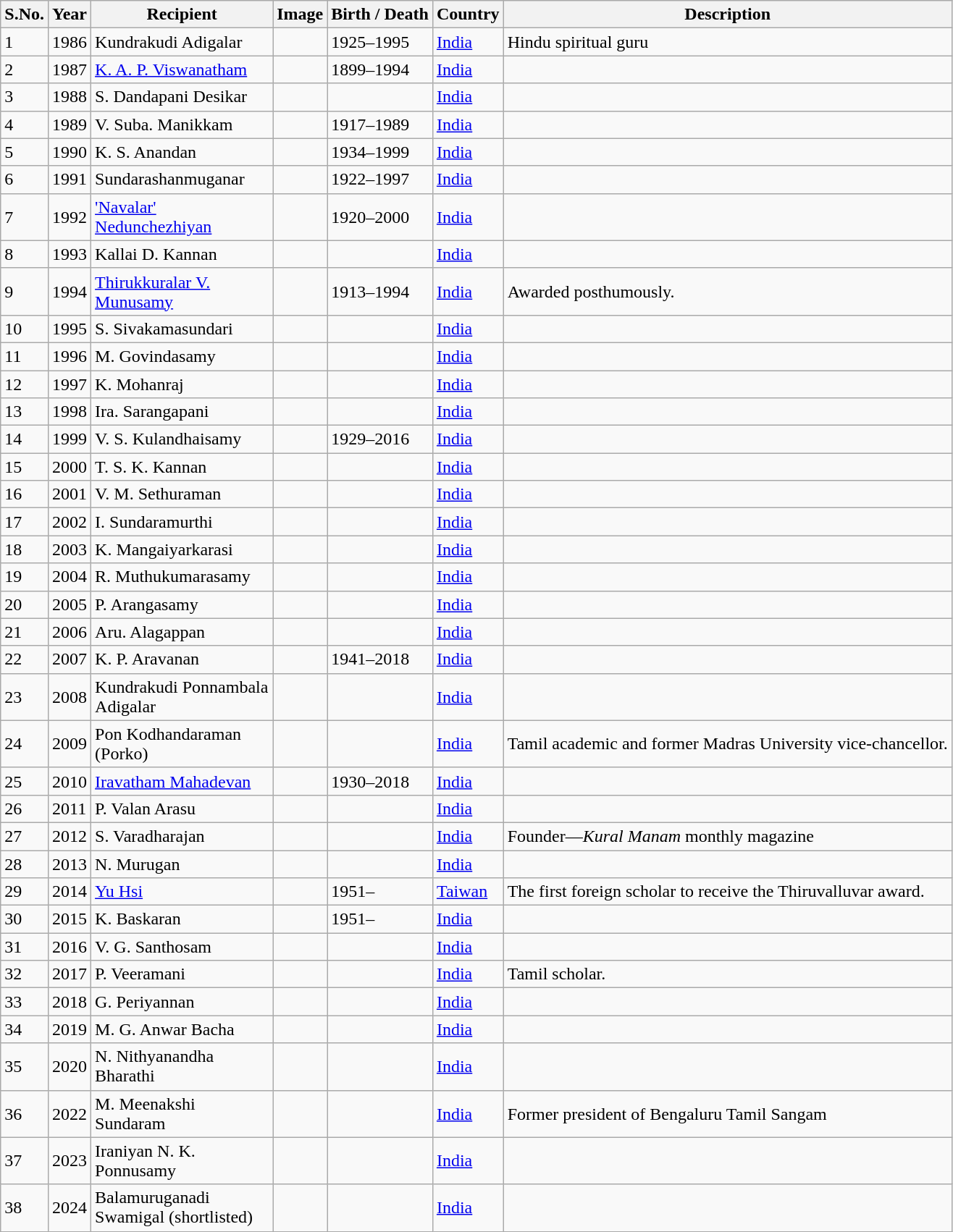<table class="wikitable">
<tr>
<th>S.No.</th>
<th>Year</th>
<th width = 160em>Recipient</th>
<th class = "unsortable">Image</th>
<th>Birth / Death</th>
<th>Country</th>
<th class = "unsortable">Description</th>
</tr>
<tr>
<td>1</td>
<td>1986</td>
<td>Kundrakudi Adigalar</td>
<td></td>
<td>1925–1995</td>
<td> <a href='#'>India</a></td>
<td>Hindu spiritual guru</td>
</tr>
<tr>
<td>2</td>
<td>1987</td>
<td><a href='#'>K. A. P. Viswanatham</a></td>
<td></td>
<td>1899–1994</td>
<td> <a href='#'>India</a></td>
<td></td>
</tr>
<tr>
<td>3</td>
<td>1988</td>
<td>S. Dandapani Desikar</td>
<td></td>
<td></td>
<td> <a href='#'>India</a></td>
<td></td>
</tr>
<tr>
<td>4</td>
<td>1989</td>
<td>V. Suba. Manikkam</td>
<td></td>
<td>1917–1989</td>
<td> <a href='#'>India</a></td>
<td></td>
</tr>
<tr>
<td>5</td>
<td>1990</td>
<td>K. S. Anandan</td>
<td></td>
<td>1934–1999</td>
<td> <a href='#'>India</a></td>
<td></td>
</tr>
<tr>
<td>6</td>
<td>1991</td>
<td>Sundarashanmuganar</td>
<td></td>
<td>1922–1997</td>
<td> <a href='#'>India</a></td>
<td></td>
</tr>
<tr>
<td>7</td>
<td>1992</td>
<td><a href='#'>'Navalar' Nedunchezhiyan</a></td>
<td></td>
<td>1920–2000</td>
<td> <a href='#'>India</a></td>
<td></td>
</tr>
<tr>
<td>8</td>
<td>1993</td>
<td>Kallai D. Kannan</td>
<td></td>
<td></td>
<td> <a href='#'>India</a></td>
<td></td>
</tr>
<tr>
<td>9</td>
<td>1994</td>
<td><a href='#'>Thirukkuralar V. Munusamy</a></td>
<td></td>
<td>1913–1994</td>
<td> <a href='#'>India</a></td>
<td>Awarded posthumously.</td>
</tr>
<tr>
<td>10</td>
<td>1995</td>
<td>S. Sivakamasundari</td>
<td></td>
<td></td>
<td> <a href='#'>India</a></td>
<td></td>
</tr>
<tr>
<td>11</td>
<td>1996</td>
<td>M. Govindasamy</td>
<td></td>
<td></td>
<td> <a href='#'>India</a></td>
<td></td>
</tr>
<tr>
<td>12</td>
<td>1997</td>
<td>K. Mohanraj</td>
<td></td>
<td></td>
<td> <a href='#'>India</a></td>
<td></td>
</tr>
<tr>
<td>13</td>
<td>1998</td>
<td>Ira. Sarangapani</td>
<td></td>
<td></td>
<td> <a href='#'>India</a></td>
<td></td>
</tr>
<tr>
<td>14</td>
<td>1999</td>
<td>V. S. Kulandhaisamy</td>
<td></td>
<td>1929–2016</td>
<td> <a href='#'>India</a></td>
<td></td>
</tr>
<tr>
<td>15</td>
<td>2000</td>
<td>T. S. K. Kannan</td>
<td></td>
<td></td>
<td> <a href='#'>India</a></td>
<td></td>
</tr>
<tr>
<td>16</td>
<td>2001</td>
<td>V. M. Sethuraman</td>
<td></td>
<td></td>
<td> <a href='#'>India</a></td>
<td></td>
</tr>
<tr>
<td>17</td>
<td>2002</td>
<td>I. Sundaramurthi</td>
<td></td>
<td></td>
<td> <a href='#'>India</a></td>
<td></td>
</tr>
<tr>
<td>18</td>
<td>2003</td>
<td>K. Mangaiyarkarasi</td>
<td></td>
<td></td>
<td> <a href='#'>India</a></td>
<td></td>
</tr>
<tr>
<td>19</td>
<td>2004</td>
<td>R. Muthukumarasamy</td>
<td></td>
<td></td>
<td> <a href='#'>India</a></td>
<td></td>
</tr>
<tr>
<td>20</td>
<td>2005</td>
<td>P. Arangasamy</td>
<td></td>
<td></td>
<td> <a href='#'>India</a></td>
<td></td>
</tr>
<tr>
<td>21</td>
<td>2006</td>
<td>Aru. Alagappan</td>
<td></td>
<td></td>
<td> <a href='#'>India</a></td>
<td></td>
</tr>
<tr>
<td>22</td>
<td>2007</td>
<td>K. P. Aravanan</td>
<td></td>
<td>1941–2018</td>
<td> <a href='#'>India</a></td>
<td></td>
</tr>
<tr>
<td>23</td>
<td>2008</td>
<td>Kundrakudi Ponnambala Adigalar</td>
<td></td>
<td></td>
<td> <a href='#'>India</a></td>
<td></td>
</tr>
<tr>
<td>24</td>
<td>2009</td>
<td>Pon Kodhandaraman (Porko)</td>
<td></td>
<td></td>
<td> <a href='#'>India</a></td>
<td>Tamil academic and former Madras University vice-chancellor.</td>
</tr>
<tr>
<td>25</td>
<td>2010</td>
<td><a href='#'>Iravatham Mahadevan</a></td>
<td></td>
<td>1930–2018</td>
<td> <a href='#'>India</a></td>
<td></td>
</tr>
<tr>
<td>26</td>
<td>2011</td>
<td>P. Valan Arasu</td>
<td></td>
<td></td>
<td> <a href='#'>India</a></td>
<td></td>
</tr>
<tr>
<td>27</td>
<td>2012</td>
<td>S. Varadharajan</td>
<td></td>
<td></td>
<td> <a href='#'>India</a></td>
<td>Founder—<em>Kural Manam</em> monthly magazine</td>
</tr>
<tr>
<td>28</td>
<td>2013</td>
<td>N. Murugan</td>
<td></td>
<td></td>
<td> <a href='#'>India</a></td>
<td></td>
</tr>
<tr>
<td>29</td>
<td>2014</td>
<td><a href='#'>Yu Hsi</a></td>
<td></td>
<td>1951–</td>
<td> <a href='#'>Taiwan</a></td>
<td>The first foreign scholar to receive the Thiruvalluvar award.</td>
</tr>
<tr>
<td>30</td>
<td>2015</td>
<td>K. Baskaran</td>
<td></td>
<td>1951–</td>
<td> <a href='#'>India</a></td>
<td></td>
</tr>
<tr>
<td>31</td>
<td>2016</td>
<td>V. G. Santhosam</td>
<td></td>
<td></td>
<td> <a href='#'>India</a></td>
<td></td>
</tr>
<tr>
<td>32</td>
<td>2017</td>
<td>P. Veeramani</td>
<td></td>
<td></td>
<td> <a href='#'>India</a></td>
<td>Tamil scholar.</td>
</tr>
<tr>
<td>33</td>
<td>2018</td>
<td>G. Periyannan</td>
<td></td>
<td></td>
<td> <a href='#'>India</a></td>
<td></td>
</tr>
<tr>
<td>34</td>
<td>2019</td>
<td>M. G. Anwar Bacha</td>
<td></td>
<td></td>
<td> <a href='#'>India</a></td>
<td></td>
</tr>
<tr>
<td>35</td>
<td>2020</td>
<td>N. Nithyanandha Bharathi</td>
<td></td>
<td></td>
<td> <a href='#'>India</a></td>
<td></td>
</tr>
<tr>
<td>36</td>
<td>2022</td>
<td>M. Meenakshi Sundaram</td>
<td></td>
<td></td>
<td> <a href='#'>India</a></td>
<td>Former president of Bengaluru Tamil Sangam</td>
</tr>
<tr>
<td>37</td>
<td>2023</td>
<td>Iraniyan N. K. Ponnusamy</td>
<td></td>
<td></td>
<td> <a href='#'>India</a></td>
<td></td>
</tr>
<tr>
<td>38</td>
<td>2024</td>
<td>Balamuruganadi Swamigal (shortlisted)</td>
<td></td>
<td></td>
<td> <a href='#'>India</a></td>
<td></td>
</tr>
</table>
